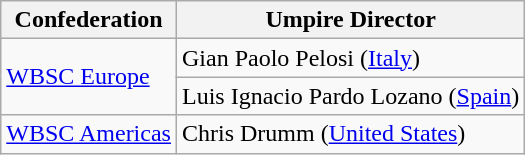<table class="wikitable">
<tr>
<th>Confederation</th>
<th>Umpire Director</th>
</tr>
<tr>
<td rowspan="2"><a href='#'>WBSC Europe</a></td>
<td>Gian Paolo Pelosi (<a href='#'>Italy</a>)</td>
</tr>
<tr>
<td>Luis Ignacio Pardo Lozano (<a href='#'>Spain</a>)</td>
</tr>
<tr>
<td rowspan="1"><a href='#'>WBSC Americas</a></td>
<td>Chris Drumm (<a href='#'>United States</a>)</td>
</tr>
</table>
